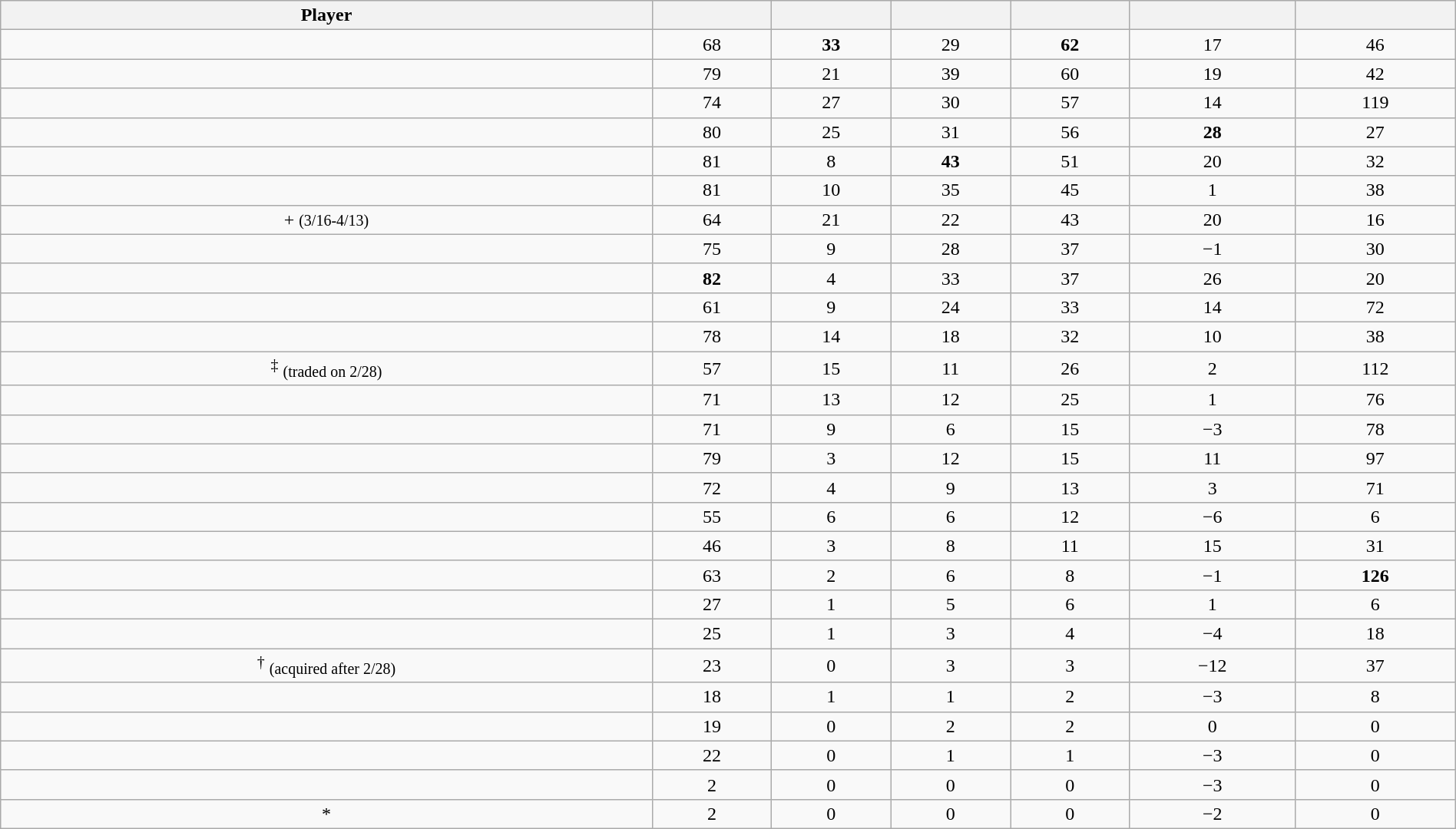<table class="wikitable sortable" style="width:100%;">
<tr align=center>
<th>Player</th>
<th></th>
<th></th>
<th></th>
<th></th>
<th data-sort-type="number"></th>
<th></th>
</tr>
<tr align=center>
<td></td>
<td>68</td>
<td><strong>33</strong></td>
<td>29</td>
<td><strong>62</strong></td>
<td>17</td>
<td>46</td>
</tr>
<tr align=center>
<td></td>
<td>79</td>
<td>21</td>
<td>39</td>
<td>60</td>
<td>19</td>
<td>42</td>
</tr>
<tr align=center>
<td></td>
<td>74</td>
<td>27</td>
<td>30</td>
<td>57</td>
<td>14</td>
<td>119</td>
</tr>
<tr align=center>
<td></td>
<td>80</td>
<td>25</td>
<td>31</td>
<td>56</td>
<td><strong>28</strong></td>
<td>27</td>
</tr>
<tr align=center>
<td></td>
<td>81</td>
<td>8</td>
<td><strong>43</strong></td>
<td>51</td>
<td>20</td>
<td>32</td>
</tr>
<tr align=center>
<td></td>
<td>81</td>
<td>10</td>
<td>35</td>
<td>45</td>
<td>1</td>
<td>38</td>
</tr>
<tr align=center>
<td> + <small>(3/16-4/13)</small></td>
<td>64</td>
<td>21</td>
<td>22</td>
<td>43</td>
<td>20</td>
<td>16</td>
</tr>
<tr align=center>
<td></td>
<td>75</td>
<td>9</td>
<td>28</td>
<td>37</td>
<td>−1</td>
<td>30</td>
</tr>
<tr align=center>
<td></td>
<td><strong>82</strong></td>
<td>4</td>
<td>33</td>
<td>37</td>
<td>26</td>
<td>20</td>
</tr>
<tr align=center>
<td></td>
<td>61</td>
<td>9</td>
<td>24</td>
<td>33</td>
<td>14</td>
<td>72</td>
</tr>
<tr align=center>
<td></td>
<td>78</td>
<td>14</td>
<td>18</td>
<td>32</td>
<td>10</td>
<td>38</td>
</tr>
<tr align=center>
<td><em></em> <sup>‡</sup> <small>(traded on 2/28)</small></td>
<td>57</td>
<td>15</td>
<td>11</td>
<td>26</td>
<td>2</td>
<td>112</td>
</tr>
<tr align=center>
<td></td>
<td>71</td>
<td>13</td>
<td>12</td>
<td>25</td>
<td>1</td>
<td>76</td>
</tr>
<tr align=center>
<td></td>
<td>71</td>
<td>9</td>
<td>6</td>
<td>15</td>
<td>−3</td>
<td>78</td>
</tr>
<tr align=center>
<td></td>
<td>79</td>
<td>3</td>
<td>12</td>
<td>15</td>
<td>11</td>
<td>97</td>
</tr>
<tr align=center>
<td></td>
<td>72</td>
<td>4</td>
<td>9</td>
<td>13</td>
<td>3</td>
<td>71</td>
</tr>
<tr align=center>
<td></td>
<td>55</td>
<td>6</td>
<td>6</td>
<td>12</td>
<td>−6</td>
<td>6</td>
</tr>
<tr align=center>
<td></td>
<td>46</td>
<td>3</td>
<td>8</td>
<td>11</td>
<td>15</td>
<td>31</td>
</tr>
<tr align=center>
<td></td>
<td>63</td>
<td>2</td>
<td>6</td>
<td>8</td>
<td>−1</td>
<td><strong>126</strong></td>
</tr>
<tr align=center>
<td></td>
<td>27</td>
<td>1</td>
<td>5</td>
<td>6</td>
<td>1</td>
<td>6</td>
</tr>
<tr align=center>
<td></td>
<td>25</td>
<td>1</td>
<td>3</td>
<td>4</td>
<td>−4</td>
<td>18</td>
</tr>
<tr align=center>
<td> <sup>†</sup> <small>(acquired after 2/28)</small></td>
<td>23</td>
<td>0</td>
<td>3</td>
<td>3</td>
<td>−12</td>
<td>37</td>
</tr>
<tr align=center>
<td></td>
<td>18</td>
<td>1</td>
<td>1</td>
<td>2</td>
<td>−3</td>
<td>8</td>
</tr>
<tr align=center>
<td></td>
<td>19</td>
<td>0</td>
<td>2</td>
<td>2</td>
<td>0</td>
<td>0</td>
</tr>
<tr align=center>
<td></td>
<td>22</td>
<td>0</td>
<td>1</td>
<td>1</td>
<td>−3</td>
<td>0</td>
</tr>
<tr align=center>
<td></td>
<td>2</td>
<td>0</td>
<td>0</td>
<td>0</td>
<td>−3</td>
<td>0</td>
</tr>
<tr align=center>
<td> *</td>
<td>2</td>
<td>0</td>
<td>0</td>
<td>0</td>
<td>−2</td>
<td>0</td>
</tr>
</table>
